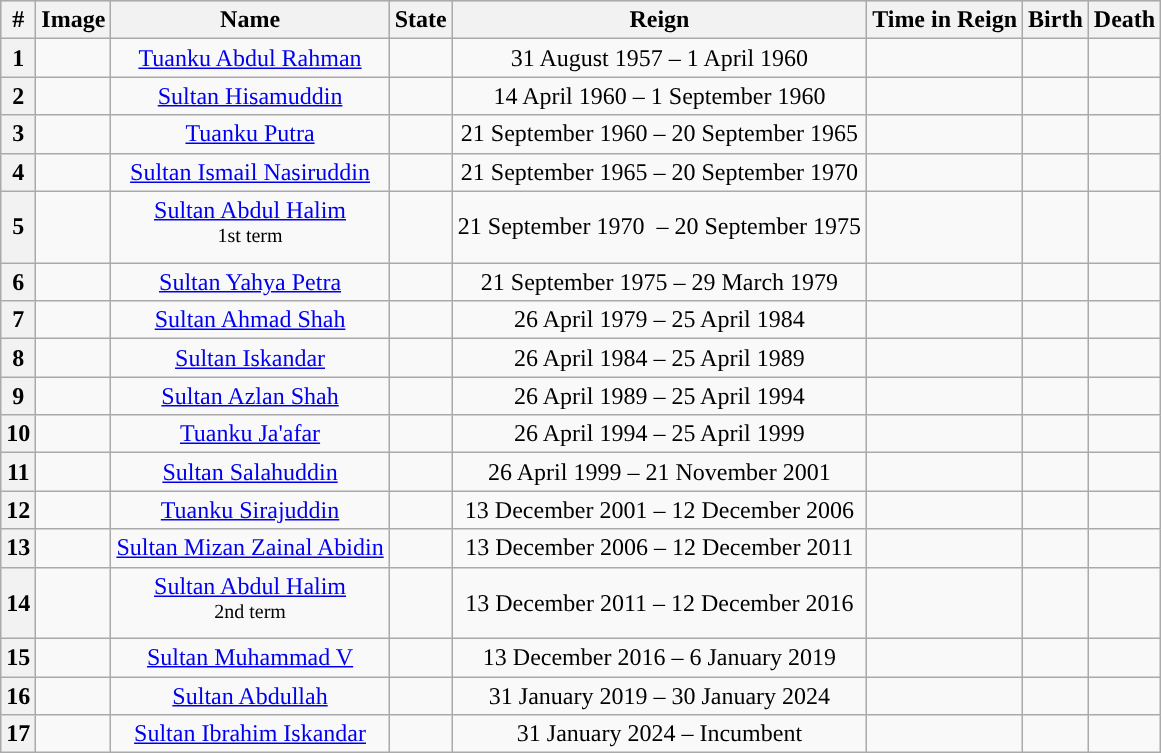<table class="sortable wikitable" style="text-align:center;">
<tr style="background:#cccccc">
<th>#</th>
<th>Image</th>
<th>Name</th>
<th>State</th>
<th>Reign</th>
<th>Time in Reign</th>
<th>Birth</th>
<th>Death</th>
</tr>
<tr>
<th>1</th>
<td></td>
<td><a href='#'>Tuanku Abdul Rahman</a></td>
<td></td>
<td>31 August 1957 – 1 April 1960</td>
<td></td>
<td></td>
<td></td>
</tr>
<tr>
<th>2</th>
<td></td>
<td><a href='#'>Sultan Hisamuddin</a></td>
<td></td>
<td>14 April 1960 – 1 September 1960</td>
<td></td>
<td></td>
<td></td>
</tr>
<tr>
<th>3</th>
<td></td>
<td><a href='#'>Tuanku Putra</a></td>
<td></td>
<td>21 September 1960 – 20 September 1965</td>
<td></td>
<td></td>
<td></td>
</tr>
<tr>
<th>4</th>
<td></td>
<td><a href='#'>Sultan Ismail Nasiruddin</a></td>
<td></td>
<td>21 September 1965 – 20 September 1970</td>
<td></td>
<td></td>
<td></td>
</tr>
<tr>
<th>5</th>
<td></td>
<td><a href='#'>Sultan Abdul Halim</a><br> <sup>1st term</sup></td>
<td></td>
<td>21 September 1970  – 20 September 1975</td>
<td></td>
<td></td>
<td></td>
</tr>
<tr>
<th>6</th>
<td></td>
<td><a href='#'>Sultan Yahya Petra</a></td>
<td></td>
<td>21 September 1975 – 29 March 1979</td>
<td></td>
<td></td>
<td></td>
</tr>
<tr>
<th>7</th>
<td></td>
<td><a href='#'>Sultan Ahmad Shah</a></td>
<td></td>
<td>26 April 1979 – 25 April 1984</td>
<td></td>
<td></td>
<td></td>
</tr>
<tr>
<th>8</th>
<td></td>
<td><a href='#'>Sultan Iskandar</a></td>
<td></td>
<td>26 April 1984 – 25 April 1989</td>
<td></td>
<td></td>
<td></td>
</tr>
<tr>
<th>9</th>
<td></td>
<td><a href='#'>Sultan Azlan Shah</a></td>
<td></td>
<td>26 April 1989 – 25 April 1994</td>
<td></td>
<td></td>
<td></td>
</tr>
<tr>
<th>10</th>
<td></td>
<td><a href='#'>Tuanku Ja'afar</a></td>
<td></td>
<td>26 April 1994 – 25 April 1999</td>
<td></td>
<td></td>
<td></td>
</tr>
<tr>
<th>11</th>
<td></td>
<td><a href='#'>Sultan Salahuddin</a></td>
<td></td>
<td>26 April 1999 – 21 November 2001</td>
<td></td>
<td></td>
<td></td>
</tr>
<tr>
<th>12</th>
<td></td>
<td><a href='#'>Tuanku Sirajuddin</a></td>
<td></td>
<td>13 December 2001 – 12 December 2006</td>
<td></td>
<td></td>
<td></td>
</tr>
<tr>
<th>13</th>
<td></td>
<td><a href='#'>Sultan Mizan Zainal Abidin</a></td>
<td></td>
<td>13 December 2006 – 12 December 2011</td>
<td></td>
<td></td>
<td></td>
</tr>
<tr>
<th>14</th>
<td></td>
<td><a href='#'>Sultan Abdul Halim</a><br> <sup>2nd term</sup></td>
<td></td>
<td>13 December 2011 – 12 December 2016</td>
<td></td>
<td></td>
<td></td>
</tr>
<tr>
<th>15</th>
<td></td>
<td><a href='#'>Sultan Muhammad V</a></td>
<td></td>
<td>13 December 2016 – 6 January 2019</td>
<td></td>
<td></td>
<td></td>
</tr>
<tr>
<th>16</th>
<td></td>
<td><a href='#'>Sultan Abdullah</a></td>
<td></td>
<td>31 January 2019 – 30 January 2024</td>
<td></td>
<td></td>
<td></td>
</tr>
<tr>
<th>17</th>
<td></td>
<td><a href='#'>Sultan Ibrahim Iskandar</a></td>
<td></td>
<td>31 January 2024 – Incumbent</td>
<td></td>
<td></td>
<td></td>
</tr>
</table>
